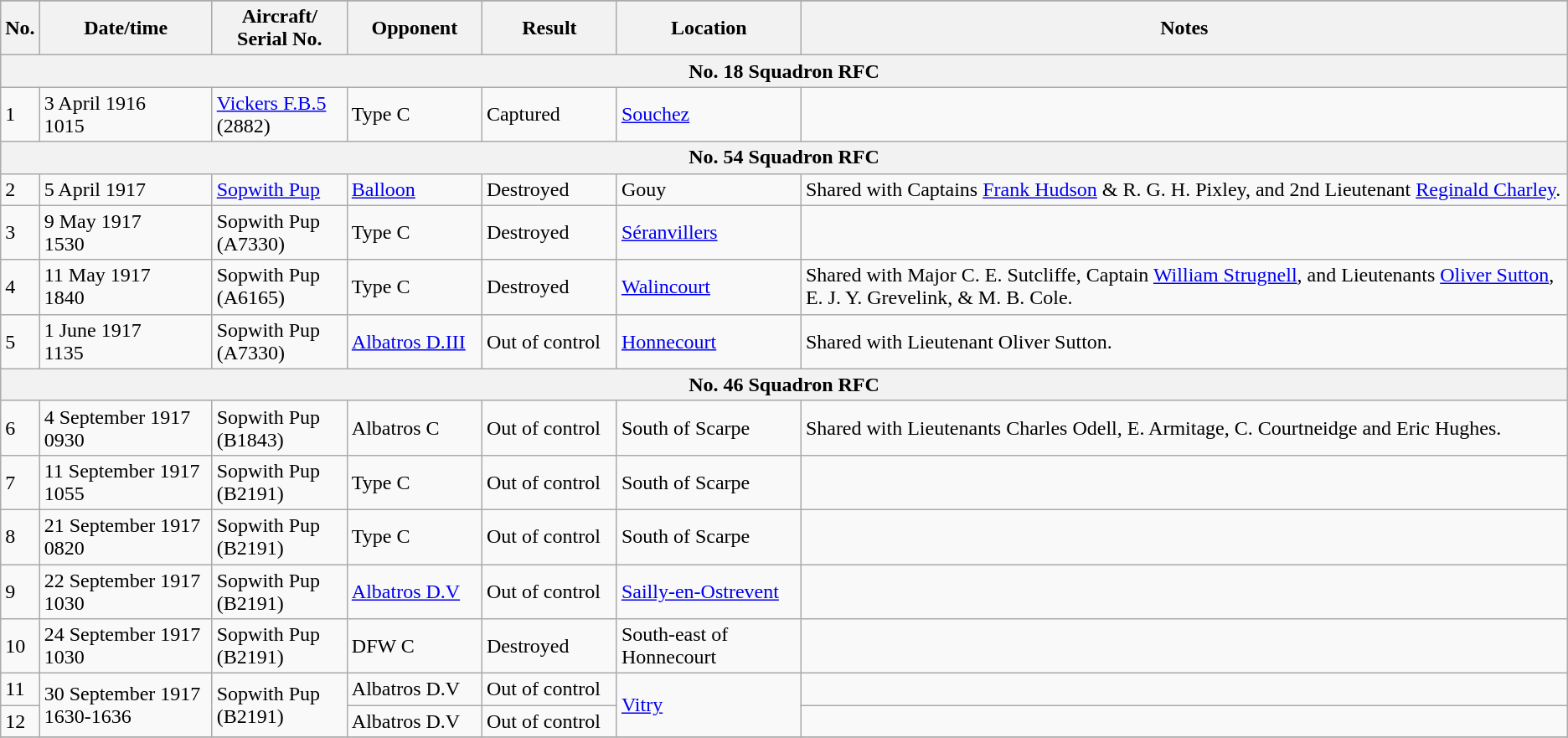<table class="wikitable">
<tr>
</tr>
<tr>
<th>No.</th>
<th width="130">Date/time</th>
<th width="100">Aircraft/<br>Serial No.</th>
<th width="100">Opponent</th>
<th width="100">Result</th>
<th>Location</th>
<th>Notes</th>
</tr>
<tr>
<th colspan="7">No. 18 Squadron RFC</th>
</tr>
<tr>
<td>1</td>
<td>3 April 1916<br>1015</td>
<td><a href='#'>Vickers F.B.5</a><br>(2882)</td>
<td>Type C</td>
<td>Captured</td>
<td><a href='#'>Souchez</a></td>
<td></td>
</tr>
<tr>
<th colspan="7">No. 54 Squadron RFC</th>
</tr>
<tr>
<td>2</td>
<td>5 April 1917</td>
<td><a href='#'>Sopwith Pup</a></td>
<td><a href='#'>Balloon</a></td>
<td>Destroyed</td>
<td>Gouy</td>
<td>Shared with Captains <a href='#'>Frank Hudson</a> & R. G. H. Pixley, and 2nd Lieutenant <a href='#'>Reginald Charley</a>.</td>
</tr>
<tr>
<td>3</td>
<td>9 May 1917<br>1530</td>
<td>Sopwith Pup<br>(A7330)</td>
<td>Type C</td>
<td>Destroyed</td>
<td><a href='#'>Séranvillers</a></td>
<td></td>
</tr>
<tr>
<td>4</td>
<td>11 May 1917<br>1840</td>
<td>Sopwith Pup<br>(A6165)</td>
<td>Type C</td>
<td>Destroyed</td>
<td><a href='#'>Walincourt</a></td>
<td>Shared with Major C. E. Sutcliffe, Captain <a href='#'>William Strugnell</a>, and Lieutenants <a href='#'>Oliver Sutton</a>, E. J. Y. Grevelink, & M. B. Cole.</td>
</tr>
<tr>
<td>5</td>
<td>1 June 1917<br>1135</td>
<td>Sopwith Pup<br>(A7330)</td>
<td><a href='#'>Albatros D.III</a></td>
<td>Out of control</td>
<td><a href='#'>Honnecourt</a></td>
<td>Shared with Lieutenant Oliver Sutton.</td>
</tr>
<tr>
<th colspan="7">No. 46 Squadron RFC</th>
</tr>
<tr>
<td>6</td>
<td>4 September 1917<br>0930</td>
<td>Sopwith Pup<br>(B1843)</td>
<td>Albatros C</td>
<td>Out of control</td>
<td>South of Scarpe</td>
<td>Shared with Lieutenants Charles Odell, E. Armitage, C. Courtneidge and Eric Hughes.</td>
</tr>
<tr>
<td>7</td>
<td>11 September 1917<br>1055</td>
<td>Sopwith Pup<br>(B2191)</td>
<td>Type C</td>
<td>Out of control</td>
<td>South of Scarpe</td>
<td></td>
</tr>
<tr>
<td>8</td>
<td>21 September 1917<br>0820</td>
<td>Sopwith Pup<br>(B2191)</td>
<td>Type C</td>
<td>Out of control</td>
<td>South of Scarpe</td>
<td></td>
</tr>
<tr>
<td>9</td>
<td>22 September 1917<br>1030</td>
<td>Sopwith Pup<br>(B2191)</td>
<td><a href='#'>Albatros D.V</a></td>
<td>Out of control</td>
<td><a href='#'>Sailly-en-Ostrevent</a></td>
<td></td>
</tr>
<tr>
<td>10</td>
<td>24 September 1917<br>1030</td>
<td>Sopwith Pup<br>(B2191)</td>
<td>DFW C</td>
<td>Destroyed</td>
<td>South-east of Honnecourt</td>
<td></td>
</tr>
<tr>
<td>11</td>
<td rowspan="2">30 September 1917<br>1630-1636</td>
<td rowspan="2">Sopwith Pup<br>(B2191)</td>
<td>Albatros D.V</td>
<td>Out of control</td>
<td rowspan="2"><a href='#'>Vitry</a></td>
<td></td>
</tr>
<tr>
<td>12</td>
<td>Albatros D.V</td>
<td>Out of control</td>
<td></td>
</tr>
<tr>
</tr>
</table>
